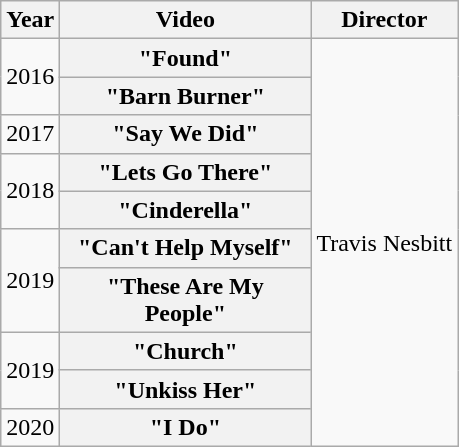<table class="wikitable plainrowheaders">
<tr>
<th>Year</th>
<th style="width:10em;">Video</th>
<th>Director</th>
</tr>
<tr>
<td rowspan="2">2016</td>
<th scope="row">"Found"</th>
<td rowspan="10">Travis Nesbitt</td>
</tr>
<tr>
<th scope="row">"Barn Burner"</th>
</tr>
<tr>
<td>2017</td>
<th scope="row">"Say We Did"</th>
</tr>
<tr>
<td rowspan="2">2018</td>
<th scope="row">"Lets Go There"</th>
</tr>
<tr>
<th scope="row">"Cinderella"</th>
</tr>
<tr>
<td rowspan="2">2019</td>
<th scope="row">"Can't Help Myself"</th>
</tr>
<tr>
<th scope="row">"These Are My People"</th>
</tr>
<tr>
<td rowspan="2">2019</td>
<th scope="row">"Church"</th>
</tr>
<tr>
<th scope="row">"Unkiss Her"</th>
</tr>
<tr>
<td rowspan="2">2020</td>
<th scope="row">"I Do"</th>
</tr>
</table>
